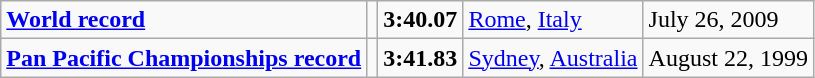<table class="wikitable">
<tr>
<td><strong><a href='#'>World record</a></strong></td>
<td></td>
<td><strong>3:40.07</strong></td>
<td><a href='#'>Rome</a>, <a href='#'>Italy</a></td>
<td>July 26, 2009</td>
</tr>
<tr>
<td><strong><a href='#'>Pan Pacific Championships record</a></strong></td>
<td></td>
<td><strong>3:41.83</strong></td>
<td><a href='#'>Sydney</a>, <a href='#'>Australia</a></td>
<td>August 22, 1999</td>
</tr>
</table>
